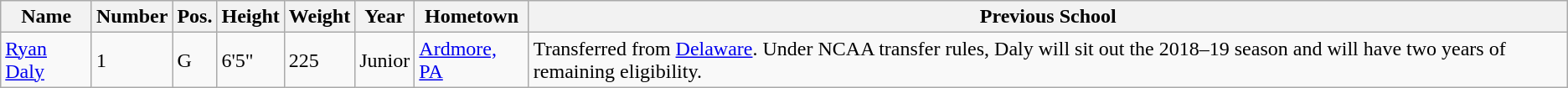<table class="wikitable sortable" border="1">
<tr>
<th>Name</th>
<th>Number</th>
<th>Pos.</th>
<th>Height</th>
<th>Weight</th>
<th>Year</th>
<th>Hometown</th>
<th class="unsortable">Previous School</th>
</tr>
<tr>
<td><a href='#'>Ryan Daly</a></td>
<td>1</td>
<td>G</td>
<td>6'5"</td>
<td>225</td>
<td>Junior</td>
<td><a href='#'>Ardmore, PA</a></td>
<td>Transferred from <a href='#'>Delaware</a>. Under NCAA transfer rules, Daly will sit out the 2018–19 season and will have two years of remaining eligibility.</td>
</tr>
</table>
